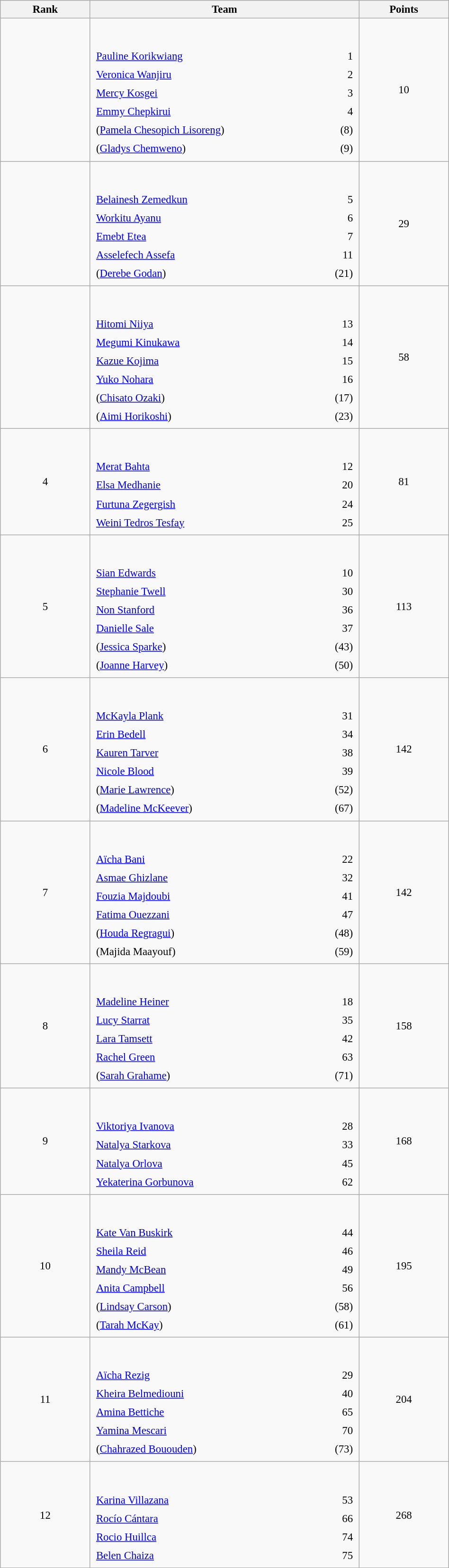<table class="wikitable sortable" style=" text-align:center; font-size:95%;" width="50%">
<tr>
<th width=10%>Rank</th>
<th width=30%>Team</th>
<th width=10%>Points</th>
</tr>
<tr>
<td align=center></td>
<td align=left> <br><br><table width=100%>
<tr>
<td align=left style="border:0"><a href='#'>Pauline Korikwiang</a></td>
<td align=right style="border:0">1</td>
</tr>
<tr>
<td align=left style="border:0"><a href='#'>Veronica Wanjiru</a></td>
<td align=right style="border:0">2</td>
</tr>
<tr>
<td align=left style="border:0"><a href='#'>Mercy Kosgei</a></td>
<td align=right style="border:0">3</td>
</tr>
<tr>
<td align=left style="border:0"><a href='#'>Emmy Chepkirui</a></td>
<td align=right style="border:0">4</td>
</tr>
<tr>
<td align=left style="border:0">(<a href='#'>Pamela Chesopich Lisoreng</a>)</td>
<td align=right style="border:0">(8)</td>
</tr>
<tr>
<td align=left style="border:0">(<a href='#'>Gladys Chemweno</a>)</td>
<td align=right style="border:0">(9)</td>
</tr>
</table>
</td>
<td>10</td>
</tr>
<tr>
<td align=center></td>
<td align=left> <br><br><table width=100%>
<tr>
<td align=left style="border:0"><a href='#'>Belainesh Zemedkun</a></td>
<td align=right style="border:0">5</td>
</tr>
<tr>
<td align=left style="border:0"><a href='#'>Workitu Ayanu</a></td>
<td align=right style="border:0">6</td>
</tr>
<tr>
<td align=left style="border:0"><a href='#'>Emebt Etea</a></td>
<td align=right style="border:0">7</td>
</tr>
<tr>
<td align=left style="border:0"><a href='#'>Asselefech Assefa</a></td>
<td align=right style="border:0">11</td>
</tr>
<tr>
<td align=left style="border:0">(<a href='#'>Derebe Godan</a>)</td>
<td align=right style="border:0">(21)</td>
</tr>
</table>
</td>
<td>29</td>
</tr>
<tr>
<td align=center></td>
<td align=left> <br><br><table width=100%>
<tr>
<td align=left style="border:0"><a href='#'>Hitomi Niiya</a></td>
<td align=right style="border:0">13</td>
</tr>
<tr>
<td align=left style="border:0"><a href='#'>Megumi Kinukawa</a></td>
<td align=right style="border:0">14</td>
</tr>
<tr>
<td align=left style="border:0"><a href='#'>Kazue Kojima</a></td>
<td align=right style="border:0">15</td>
</tr>
<tr>
<td align=left style="border:0"><a href='#'>Yuko Nohara</a></td>
<td align=right style="border:0">16</td>
</tr>
<tr>
<td align=left style="border:0">(<a href='#'>Chisato Ozaki</a>)</td>
<td align=right style="border:0">(17)</td>
</tr>
<tr>
<td align=left style="border:0">(<a href='#'>Aimi Horikoshi</a>)</td>
<td align=right style="border:0">(23)</td>
</tr>
</table>
</td>
<td>58</td>
</tr>
<tr>
<td align=center>4</td>
<td align=left> <br><br><table width=100%>
<tr>
<td align=left style="border:0"><a href='#'>Merat Bahta</a></td>
<td align=right style="border:0">12</td>
</tr>
<tr>
<td align=left style="border:0"><a href='#'>Elsa Medhanie</a></td>
<td align=right style="border:0">20</td>
</tr>
<tr>
<td align=left style="border:0"><a href='#'>Furtuna Zegergish</a></td>
<td align=right style="border:0">24</td>
</tr>
<tr>
<td align=left style="border:0"><a href='#'>Weini Tedros Tesfay</a></td>
<td align=right style="border:0">25</td>
</tr>
</table>
</td>
<td>81</td>
</tr>
<tr>
<td align=center>5</td>
<td align=left> <br><br><table width=100%>
<tr>
<td align=left style="border:0"><a href='#'>Sian Edwards</a></td>
<td align=right style="border:0">10</td>
</tr>
<tr>
<td align=left style="border:0"><a href='#'>Stephanie Twell</a></td>
<td align=right style="border:0">30</td>
</tr>
<tr>
<td align=left style="border:0"><a href='#'>Non Stanford</a></td>
<td align=right style="border:0">36</td>
</tr>
<tr>
<td align=left style="border:0"><a href='#'>Danielle Sale</a></td>
<td align=right style="border:0">37</td>
</tr>
<tr>
<td align=left style="border:0">(<a href='#'>Jessica Sparke</a>)</td>
<td align=right style="border:0">(43)</td>
</tr>
<tr>
<td align=left style="border:0">(<a href='#'>Joanne Harvey</a>)</td>
<td align=right style="border:0">(50)</td>
</tr>
</table>
</td>
<td>113</td>
</tr>
<tr>
<td align=center>6</td>
<td align=left> <br><br><table width=100%>
<tr>
<td align=left style="border:0"><a href='#'>McKayla Plank</a></td>
<td align=right style="border:0">31</td>
</tr>
<tr>
<td align=left style="border:0"><a href='#'>Erin Bedell</a></td>
<td align=right style="border:0">34</td>
</tr>
<tr>
<td align=left style="border:0"><a href='#'>Kauren Tarver</a></td>
<td align=right style="border:0">38</td>
</tr>
<tr>
<td align=left style="border:0"><a href='#'>Nicole Blood</a></td>
<td align=right style="border:0">39</td>
</tr>
<tr>
<td align=left style="border:0">(<a href='#'>Marie Lawrence</a>)</td>
<td align=right style="border:0">(52)</td>
</tr>
<tr>
<td align=left style="border:0">(<a href='#'>Madeline McKeever</a>)</td>
<td align=right style="border:0">(67)</td>
</tr>
</table>
</td>
<td>142</td>
</tr>
<tr>
<td align=center>7</td>
<td align=left> <br><br><table width=100%>
<tr>
<td align=left style="border:0"><a href='#'>Aïcha Bani</a></td>
<td align=right style="border:0">22</td>
</tr>
<tr>
<td align=left style="border:0"><a href='#'>Asmae Ghizlane</a></td>
<td align=right style="border:0">32</td>
</tr>
<tr>
<td align=left style="border:0"><a href='#'>Fouzia Majdoubi</a></td>
<td align=right style="border:0">41</td>
</tr>
<tr>
<td align=left style="border:0"><a href='#'>Fatima Ouezzani</a></td>
<td align=right style="border:0">47</td>
</tr>
<tr>
<td align=left style="border:0">(<a href='#'>Houda Regragui</a>)</td>
<td align=right style="border:0">(48)</td>
</tr>
<tr>
<td align=left style="border:0">(Majida Maayouf)</td>
<td align=right style="border:0">(59)</td>
</tr>
</table>
</td>
<td>142</td>
</tr>
<tr>
<td align=center>8</td>
<td align=left> <br><br><table width=100%>
<tr>
<td align=left style="border:0"><a href='#'>Madeline Heiner</a></td>
<td align=right style="border:0">18</td>
</tr>
<tr>
<td align=left style="border:0"><a href='#'>Lucy Starrat</a></td>
<td align=right style="border:0">35</td>
</tr>
<tr>
<td align=left style="border:0"><a href='#'>Lara Tamsett</a></td>
<td align=right style="border:0">42</td>
</tr>
<tr>
<td align=left style="border:0"><a href='#'>Rachel Green</a></td>
<td align=right style="border:0">63</td>
</tr>
<tr>
<td align=left style="border:0">(<a href='#'>Sarah Grahame</a>)</td>
<td align=right style="border:0">(71)</td>
</tr>
</table>
</td>
<td>158</td>
</tr>
<tr>
<td align=center>9</td>
<td align=left> <br><br><table width=100%>
<tr>
<td align=left style="border:0"><a href='#'>Viktoriya Ivanova</a></td>
<td align=right style="border:0">28</td>
</tr>
<tr>
<td align=left style="border:0"><a href='#'>Natalya Starkova</a></td>
<td align=right style="border:0">33</td>
</tr>
<tr>
<td align=left style="border:0"><a href='#'>Natalya Orlova</a></td>
<td align=right style="border:0">45</td>
</tr>
<tr>
<td align=left style="border:0"><a href='#'>Yekaterina Gorbunova</a></td>
<td align=right style="border:0">62</td>
</tr>
</table>
</td>
<td>168</td>
</tr>
<tr>
<td align=center>10</td>
<td align=left> <br><br><table width=100%>
<tr>
<td align=left style="border:0"><a href='#'>Kate Van Buskirk</a></td>
<td align=right style="border:0">44</td>
</tr>
<tr>
<td align=left style="border:0"><a href='#'>Sheila Reid</a></td>
<td align=right style="border:0">46</td>
</tr>
<tr>
<td align=left style="border:0"><a href='#'>Mandy McBean</a></td>
<td align=right style="border:0">49</td>
</tr>
<tr>
<td align=left style="border:0"><a href='#'>Anita Campbell</a></td>
<td align=right style="border:0">56</td>
</tr>
<tr>
<td align=left style="border:0">(<a href='#'>Lindsay Carson</a>)</td>
<td align=right style="border:0">(58)</td>
</tr>
<tr>
<td align=left style="border:0">(<a href='#'>Tarah McKay</a>)</td>
<td align=right style="border:0">(61)</td>
</tr>
</table>
</td>
<td>195</td>
</tr>
<tr>
<td align=center>11</td>
<td align=left> <br><br><table width=100%>
<tr>
<td align=left style="border:0"><a href='#'>Aïcha Rezig</a></td>
<td align=right style="border:0">29</td>
</tr>
<tr>
<td align=left style="border:0"><a href='#'>Kheira Belmediouni</a></td>
<td align=right style="border:0">40</td>
</tr>
<tr>
<td align=left style="border:0"><a href='#'>Amina Bettiche</a></td>
<td align=right style="border:0">65</td>
</tr>
<tr>
<td align=left style="border:0"><a href='#'>Yamina Mescari</a></td>
<td align=right style="border:0">70</td>
</tr>
<tr>
<td align=left style="border:0">(<a href='#'>Chahrazed Bououden</a>)</td>
<td align=right style="border:0">(73)</td>
</tr>
</table>
</td>
<td>204</td>
</tr>
<tr>
<td align=center>12</td>
<td align=left> <br><br><table width=100%>
<tr>
<td align=left style="border:0"><a href='#'>Karina Villazana</a></td>
<td align=right style="border:0">53</td>
</tr>
<tr>
<td align=left style="border:0"><a href='#'>Rocío Cántara</a></td>
<td align=right style="border:0">66</td>
</tr>
<tr>
<td align=left style="border:0"><a href='#'>Rocio Huillca</a></td>
<td align=right style="border:0">74</td>
</tr>
<tr>
<td align=left style="border:0"><a href='#'>Belen Chaiza</a></td>
<td align=right style="border:0">75</td>
</tr>
</table>
</td>
<td>268</td>
</tr>
</table>
